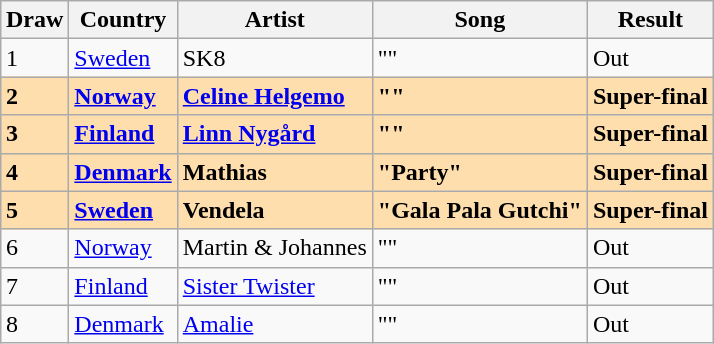<table class="sortable wikitable" style="margin: 1em auto 1em auto">
<tr>
<th>Draw</th>
<th>Country</th>
<th>Artist</th>
<th>Song</th>
<th>Result</th>
</tr>
<tr>
<td>1</td>
<td> <a href='#'>Sweden</a></td>
<td>SK8</td>
<td>""</td>
<td>Out</td>
</tr>
<tr style="font-weight:bold; background:navajowhite;">
<th scope="row" style="text-align:left; font-weight:bold; background:navajowhite;">2</th>
<td> <a href='#'>Norway</a></td>
<td><a href='#'>Celine Helgemo</a></td>
<td>""</td>
<td>Super-final</td>
</tr>
<tr style="font-weight:bold; background:navajowhite;">
<th scope="row" style="text-align:left; font-weight:bold; background:navajowhite;">3</th>
<td> <a href='#'>Finland</a></td>
<td><a href='#'>Linn Nygård</a></td>
<td>""</td>
<td>Super-final</td>
</tr>
<tr style="font-weight:bold; background:navajowhite;">
<th scope="row" style="text-align:left; font-weight:bold; background:navajowhite;">4</th>
<td> <a href='#'>Denmark</a></td>
<td>Mathias</td>
<td>"Party"</td>
<td>Super-final</td>
</tr>
<tr style="font-weight:bold; background:navajowhite;">
<th scope="row" style="text-align:left; font-weight:bold; background:navajowhite;">5</th>
<td> <a href='#'>Sweden</a></td>
<td>Vendela</td>
<td>"Gala Pala Gutchi"</td>
<td>Super-final</td>
</tr>
<tr>
<td>6</td>
<td> <a href='#'>Norway</a></td>
<td>Martin & Johannes</td>
<td>""</td>
<td>Out</td>
</tr>
<tr>
<td>7</td>
<td> <a href='#'>Finland</a></td>
<td><a href='#'>Sister Twister</a></td>
<td>""</td>
<td>Out</td>
</tr>
<tr>
<td>8</td>
<td> <a href='#'>Denmark</a></td>
<td><a href='#'>Amalie</a></td>
<td>""</td>
<td>Out</td>
</tr>
</table>
